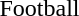<table>
<tr>
<td>Football</td>
<td></td>
<td></td>
<td></td>
</tr>
</table>
